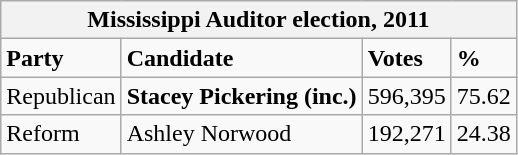<table class="wikitable">
<tr>
<th colspan="4">Mississippi Auditor election, 2011</th>
</tr>
<tr>
<td><strong>Party</strong></td>
<td><strong>Candidate</strong></td>
<td><strong>Votes</strong></td>
<td><strong>%</strong></td>
</tr>
<tr>
<td>Republican</td>
<td><strong>Stacey Pickering (inc.)</strong></td>
<td>596,395</td>
<td>75.62</td>
</tr>
<tr>
<td>Reform</td>
<td>Ashley Norwood</td>
<td>192,271</td>
<td>24.38</td>
</tr>
</table>
